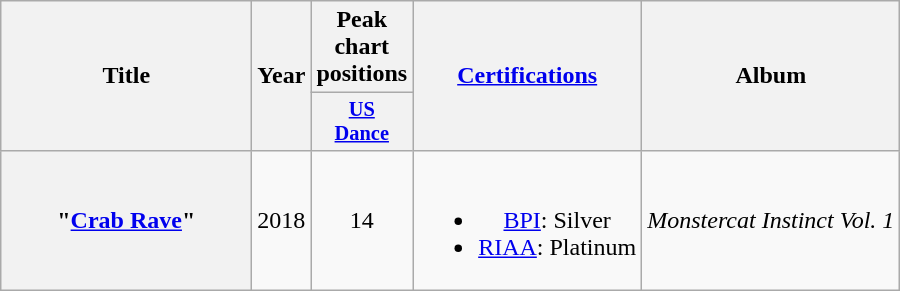<table class="wikitable plainrowheaders" style="text-align:center;">
<tr>
<th scope="col" rowspan="2" style="width:10em;">Title</th>
<th scope="col" rowspan="2" style="width:1em;">Year</th>
<th>Peak chart positions</th>
<th rowspan="2"><a href='#'>Certifications</a></th>
<th rowspan="2" scope="col">Album</th>
</tr>
<tr>
<th scope="col" style="width:3em;font-size:85%;"><a href='#'>US<br>Dance</a><br></th>
</tr>
<tr>
<th scope="row">"<a href='#'>Crab Rave</a>"</th>
<td>2018</td>
<td>14</td>
<td><br><ul><li><a href='#'>BPI</a>: Silver</li><li><a href='#'>RIAA</a>: Platinum</li></ul></td>
<td><em>Monstercat Instinct Vol. 1</em></td>
</tr>
</table>
